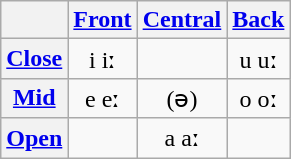<table class="wikitable" style="text-align:center">
<tr>
<th></th>
<th><a href='#'>Front</a></th>
<th><a href='#'>Central</a></th>
<th><a href='#'>Back</a></th>
</tr>
<tr align="center">
<th><a href='#'>Close</a></th>
<td>i iː</td>
<td></td>
<td>u uː</td>
</tr>
<tr>
<th><a href='#'>Mid</a></th>
<td>e eː</td>
<td>(ə)</td>
<td>o oː</td>
</tr>
<tr align="center">
<th><a href='#'>Open</a></th>
<td></td>
<td>a aː</td>
<td></td>
</tr>
</table>
